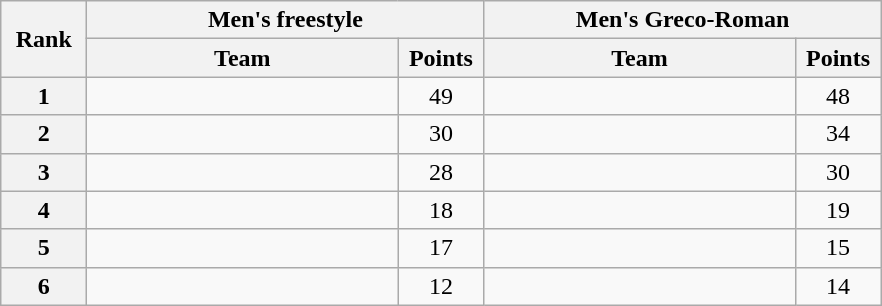<table class="wikitable" style="text-align:center;">
<tr>
<th width=50 rowspan="2">Rank</th>
<th colspan="2">Men's freestyle</th>
<th colspan="2">Men's Greco-Roman</th>
</tr>
<tr>
<th width=200>Team</th>
<th width=50>Points</th>
<th width=200>Team</th>
<th width=50>Points</th>
</tr>
<tr>
<th>1</th>
<td align=left></td>
<td>49</td>
<td align=left></td>
<td>48</td>
</tr>
<tr>
<th>2</th>
<td align=left></td>
<td>30</td>
<td align=left></td>
<td>34</td>
</tr>
<tr>
<th>3</th>
<td align=left></td>
<td>28</td>
<td align=left></td>
<td>30</td>
</tr>
<tr>
<th>4</th>
<td align=left></td>
<td>18</td>
<td align=left></td>
<td>19</td>
</tr>
<tr>
<th>5</th>
<td align=left></td>
<td>17</td>
<td align=left></td>
<td>15</td>
</tr>
<tr>
<th>6</th>
<td align=left></td>
<td>12</td>
<td align=left></td>
<td>14</td>
</tr>
</table>
